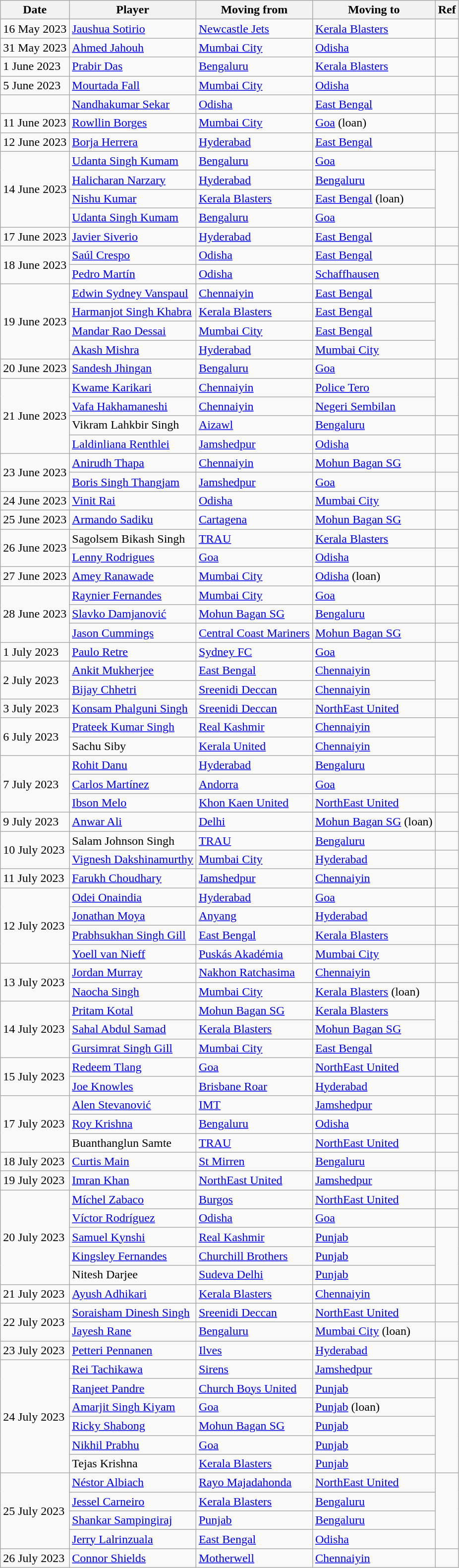<table class="wikitable sortable">
<tr>
<th>Date</th>
<th>Player</th>
<th>Moving from</th>
<th>Moving to</th>
<th>Ref</th>
</tr>
<tr>
<td>16 May 2023</td>
<td> <a href='#'>Jaushua Sotirio</a></td>
<td> <a href='#'>Newcastle Jets</a></td>
<td><a href='#'>Kerala Blasters</a></td>
<td></td>
</tr>
<tr>
<td>31 May 2023</td>
<td> <a href='#'>Ahmed Jahouh</a></td>
<td><a href='#'>Mumbai City</a></td>
<td><a href='#'>Odisha</a></td>
<td></td>
</tr>
<tr>
<td>1 June 2023</td>
<td><a href='#'>Prabir Das</a></td>
<td><a href='#'>Bengaluru</a></td>
<td><a href='#'>Kerala Blasters</a></td>
<td></td>
</tr>
<tr>
<td>5 June 2023</td>
<td> <a href='#'>Mourtada Fall</a></td>
<td><a href='#'>Mumbai City</a></td>
<td><a href='#'>Odisha</a></td>
<td></td>
</tr>
<tr>
<td></td>
<td><a href='#'>Nandhakumar Sekar</a></td>
<td><a href='#'>Odisha</a></td>
<td><a href='#'>East Bengal</a></td>
<td></td>
</tr>
<tr>
<td>11 June 2023</td>
<td><a href='#'>Rowllin Borges</a></td>
<td><a href='#'>Mumbai City</a></td>
<td><a href='#'>Goa</a> (loan)</td>
<td></td>
</tr>
<tr>
<td>12 June 2023</td>
<td> <a href='#'>Borja Herrera</a></td>
<td><a href='#'>Hyderabad</a></td>
<td><a href='#'>East Bengal</a></td>
<td></td>
</tr>
<tr>
<td rowspan="4">14 June 2023</td>
<td><a href='#'>Udanta Singh Kumam</a></td>
<td><a href='#'>Bengaluru</a></td>
<td><a href='#'>Goa</a></td>
<td rowspan="4"></td>
</tr>
<tr>
<td><a href='#'>Halicharan Narzary</a></td>
<td><a href='#'>Hyderabad</a></td>
<td><a href='#'>Bengaluru</a></td>
</tr>
<tr>
<td><a href='#'>Nishu Kumar</a></td>
<td><a href='#'>Kerala Blasters</a></td>
<td><a href='#'>East Bengal</a> (loan)</td>
</tr>
<tr>
<td><a href='#'>Udanta Singh Kumam</a></td>
<td><a href='#'>Bengaluru</a></td>
<td><a href='#'>Goa</a></td>
</tr>
<tr>
<td>17 June 2023</td>
<td> <a href='#'>Javier Siverio</a></td>
<td><a href='#'>Hyderabad</a></td>
<td><a href='#'>East Bengal</a></td>
<td></td>
</tr>
<tr>
<td rowspan="2">18 June 2023</td>
<td> <a href='#'>Saúl Crespo</a></td>
<td><a href='#'>Odisha</a></td>
<td><a href='#'>East Bengal</a></td>
<td></td>
</tr>
<tr>
<td> <a href='#'>Pedro Martín</a></td>
<td><a href='#'>Odisha</a></td>
<td> <a href='#'>Schaffhausen</a></td>
<td></td>
</tr>
<tr>
<td rowspan="4">19 June 2023</td>
<td><a href='#'>Edwin Sydney Vanspaul</a></td>
<td><a href='#'>Chennaiyin</a></td>
<td><a href='#'>East Bengal</a></td>
<td rowspan="4"></td>
</tr>
<tr>
<td><a href='#'>Harmanjot Singh Khabra</a></td>
<td><a href='#'>Kerala Blasters</a></td>
<td><a href='#'>East Bengal</a></td>
</tr>
<tr>
<td><a href='#'>Mandar Rao Dessai</a></td>
<td><a href='#'>Mumbai City</a></td>
<td><a href='#'>East Bengal</a></td>
</tr>
<tr>
<td><a href='#'>Akash Mishra</a></td>
<td><a href='#'>Hyderabad</a></td>
<td><a href='#'>Mumbai City</a></td>
</tr>
<tr>
<td>20 June 2023</td>
<td><a href='#'>Sandesh Jhingan</a></td>
<td><a href='#'>Bengaluru</a></td>
<td><a href='#'>Goa</a></td>
<td></td>
</tr>
<tr>
<td rowspan="4">21 June 2023</td>
<td> <a href='#'>Kwame Karikari</a></td>
<td><a href='#'>Chennaiyin</a></td>
<td> <a href='#'>Police Tero</a></td>
<td rowspan="2"></td>
</tr>
<tr>
<td> <a href='#'>Vafa Hakhamaneshi</a></td>
<td><a href='#'>Chennaiyin</a></td>
<td> <a href='#'>Negeri Sembilan</a></td>
</tr>
<tr>
<td>Vikram Lahkbir Singh</td>
<td><a href='#'>Aizawl</a></td>
<td><a href='#'>Bengaluru</a></td>
<td></td>
</tr>
<tr>
<td><a href='#'>Laldinliana Renthlei</a></td>
<td><a href='#'>Jamshedpur</a></td>
<td><a href='#'>Odisha</a></td>
<td></td>
</tr>
<tr>
<td rowspan="2">23 June 2023</td>
<td><a href='#'>Anirudh Thapa</a></td>
<td><a href='#'>Chennaiyin</a></td>
<td><a href='#'>Mohun Bagan SG</a></td>
<td></td>
</tr>
<tr>
<td><a href='#'>Boris Singh Thangjam</a></td>
<td><a href='#'>Jamshedpur</a></td>
<td><a href='#'>Goa</a></td>
<td></td>
</tr>
<tr>
<td>24 June 2023</td>
<td><a href='#'>Vinit Rai</a></td>
<td><a href='#'>Odisha</a></td>
<td><a href='#'>Mumbai City</a></td>
<td></td>
</tr>
<tr>
<td>25 June 2023</td>
<td> <a href='#'>Armando Sadiku</a></td>
<td> <a href='#'>Cartagena</a></td>
<td><a href='#'>Mohun Bagan SG</a></td>
<td></td>
</tr>
<tr>
<td rowspan="2">26 June 2023</td>
<td>Sagolsem Bikash Singh</td>
<td><a href='#'>TRAU</a></td>
<td><a href='#'>Kerala Blasters</a></td>
<td></td>
</tr>
<tr>
<td><a href='#'>Lenny Rodrigues</a></td>
<td><a href='#'>Goa</a></td>
<td><a href='#'>Odisha</a></td>
<td></td>
</tr>
<tr>
<td>27 June 2023</td>
<td><a href='#'>Amey Ranawade</a></td>
<td><a href='#'>Mumbai City</a></td>
<td><a href='#'>Odisha</a> (loan)</td>
<td></td>
</tr>
<tr>
<td rowspan="3">28 June 2023</td>
<td><a href='#'>Raynier Fernandes</a></td>
<td><a href='#'>Mumbai City</a></td>
<td><a href='#'>Goa</a></td>
<td></td>
</tr>
<tr>
<td> <a href='#'>Slavko Damjanović</a></td>
<td><a href='#'>Mohun Bagan SG</a></td>
<td><a href='#'>Bengaluru</a></td>
<td></td>
</tr>
<tr>
<td> <a href='#'>Jason Cummings</a></td>
<td> <a href='#'>Central Coast Mariners</a></td>
<td><a href='#'>Mohun Bagan SG</a></td>
<td></td>
</tr>
<tr>
<td>1 July 2023</td>
<td> <a href='#'>Paulo Retre</a></td>
<td> <a href='#'>Sydney FC</a></td>
<td><a href='#'>Goa</a></td>
<td></td>
</tr>
<tr>
<td rowspan="2">2 July 2023</td>
<td><a href='#'>Ankit Mukherjee</a></td>
<td><a href='#'>East Bengal</a></td>
<td><a href='#'>Chennaiyin</a></td>
<td rowspan="2"></td>
</tr>
<tr>
<td><a href='#'>Bijay Chhetri</a></td>
<td><a href='#'>Sreenidi Deccan</a></td>
<td><a href='#'>Chennaiyin</a></td>
</tr>
<tr>
<td>3 July 2023</td>
<td><a href='#'>Konsam Phalguni Singh</a></td>
<td><a href='#'>Sreenidi Deccan</a></td>
<td><a href='#'>NorthEast United</a></td>
<td></td>
</tr>
<tr>
<td rowspan="2">6 July 2023</td>
<td><a href='#'>Prateek Kumar Singh</a></td>
<td><a href='#'>Real Kashmir</a></td>
<td><a href='#'>Chennaiyin</a></td>
<td rowspan="2"></td>
</tr>
<tr>
<td>Sachu Siby</td>
<td><a href='#'>Kerala United</a></td>
<td><a href='#'>Chennaiyin</a></td>
</tr>
<tr>
<td rowspan="3">7 July 2023</td>
<td><a href='#'>Rohit Danu</a></td>
<td><a href='#'>Hyderabad</a></td>
<td><a href='#'>Bengaluru</a></td>
<td></td>
</tr>
<tr>
<td> <a href='#'>Carlos Martínez</a></td>
<td> <a href='#'>Andorra</a></td>
<td><a href='#'>Goa</a></td>
<td></td>
</tr>
<tr>
<td> <a href='#'>Ibson Melo</a></td>
<td> <a href='#'>Khon Kaen United</a></td>
<td><a href='#'>NorthEast United</a></td>
<td></td>
</tr>
<tr>
<td>9 July 2023</td>
<td><a href='#'>Anwar Ali</a></td>
<td><a href='#'>Delhi</a></td>
<td><a href='#'>Mohun Bagan SG</a> (loan)</td>
<td></td>
</tr>
<tr>
<td rowspan="2">10 July 2023</td>
<td>Salam Johnson Singh</td>
<td><a href='#'>TRAU</a></td>
<td><a href='#'>Bengaluru</a></td>
<td></td>
</tr>
<tr>
<td><a href='#'>Vignesh Dakshinamurthy</a></td>
<td><a href='#'>Mumbai City</a></td>
<td><a href='#'>Hyderabad</a></td>
<td></td>
</tr>
<tr>
<td>11 July 2023</td>
<td><a href='#'>Farukh Choudhary</a></td>
<td><a href='#'>Jamshedpur</a></td>
<td><a href='#'>Chennaiyin</a></td>
<td></td>
</tr>
<tr>
<td rowspan="4">12 July 2023</td>
<td> <a href='#'>Odei Onaindia</a></td>
<td><a href='#'>Hyderabad</a></td>
<td><a href='#'>Goa</a></td>
<td></td>
</tr>
<tr>
<td> <a href='#'>Jonathan Moya</a></td>
<td> <a href='#'>Anyang</a></td>
<td><a href='#'>Hyderabad</a></td>
<td></td>
</tr>
<tr>
<td><a href='#'>Prabhsukhan Singh Gill</a></td>
<td><a href='#'>East Bengal</a></td>
<td><a href='#'>Kerala Blasters</a></td>
<td></td>
</tr>
<tr>
<td> <a href='#'>Yoell van Nieff</a></td>
<td> <a href='#'>Puskás Akadémia</a></td>
<td><a href='#'>Mumbai City</a></td>
<td></td>
</tr>
<tr>
<td rowspan="2">13 July 2023</td>
<td> <a href='#'>Jordan Murray</a></td>
<td> <a href='#'>Nakhon Ratchasima</a></td>
<td><a href='#'>Chennaiyin</a></td>
<td></td>
</tr>
<tr>
<td><a href='#'>Naocha Singh</a></td>
<td><a href='#'>Mumbai City</a></td>
<td><a href='#'>Kerala Blasters</a> (loan)</td>
<td></td>
</tr>
<tr>
<td rowspan="3">14 July 2023</td>
<td><a href='#'>Pritam Kotal</a></td>
<td><a href='#'>Mohun Bagan SG</a></td>
<td><a href='#'>Kerala Blasters</a></td>
<td rowspan="2"></td>
</tr>
<tr>
<td><a href='#'>Sahal Abdul Samad</a></td>
<td><a href='#'>Kerala Blasters</a></td>
<td><a href='#'>Mohun Bagan SG</a></td>
</tr>
<tr>
<td><a href='#'>Gursimrat Singh Gill</a></td>
<td><a href='#'>Mumbai City</a></td>
<td><a href='#'>East Bengal</a></td>
<td></td>
</tr>
<tr>
<td rowspan="2">15 July 2023</td>
<td><a href='#'>Redeem Tlang</a></td>
<td><a href='#'>Goa</a></td>
<td><a href='#'>NorthEast United</a></td>
<td></td>
</tr>
<tr>
<td> <a href='#'>Joe Knowles</a></td>
<td> <a href='#'>Brisbane Roar</a></td>
<td><a href='#'>Hyderabad</a></td>
<td></td>
</tr>
<tr>
<td rowspan="3">17 July 2023</td>
<td> <a href='#'>Alen Stevanović</a></td>
<td> <a href='#'>IMT</a></td>
<td><a href='#'>Jamshedpur</a></td>
<td></td>
</tr>
<tr>
<td> <a href='#'>Roy Krishna</a></td>
<td><a href='#'>Bengaluru</a></td>
<td><a href='#'>Odisha</a></td>
<td></td>
</tr>
<tr>
<td>Buanthanglun Samte</td>
<td><a href='#'>TRAU</a></td>
<td><a href='#'>NorthEast United</a></td>
<td></td>
</tr>
<tr>
<td>18 July 2023</td>
<td> <a href='#'>Curtis Main</a></td>
<td> <a href='#'>St Mirren</a></td>
<td><a href='#'>Bengaluru</a></td>
<td></td>
</tr>
<tr>
<td>19 July 2023</td>
<td><a href='#'>Imran Khan</a></td>
<td><a href='#'>NorthEast United</a></td>
<td><a href='#'>Jamshedpur</a></td>
<td></td>
</tr>
<tr>
<td rowspan="5">20 July 2023</td>
<td> <a href='#'>Míchel Zabaco</a></td>
<td> <a href='#'>Burgos</a></td>
<td><a href='#'>NorthEast United</a></td>
<td></td>
</tr>
<tr>
<td> <a href='#'>Víctor Rodríguez</a></td>
<td><a href='#'>Odisha</a></td>
<td><a href='#'>Goa</a></td>
<td></td>
</tr>
<tr>
<td><a href='#'>Samuel Kynshi</a></td>
<td><a href='#'>Real Kashmir</a></td>
<td><a href='#'>Punjab</a></td>
<td rowspan="3"></td>
</tr>
<tr>
<td><a href='#'>Kingsley Fernandes</a></td>
<td><a href='#'>Churchill Brothers</a></td>
<td><a href='#'>Punjab</a></td>
</tr>
<tr>
<td>Nitesh Darjee</td>
<td><a href='#'>Sudeva Delhi</a></td>
<td><a href='#'>Punjab</a></td>
</tr>
<tr>
<td>21 July 2023</td>
<td><a href='#'>Ayush Adhikari</a></td>
<td><a href='#'>Kerala Blasters</a></td>
<td><a href='#'>Chennaiyin</a></td>
<td></td>
</tr>
<tr>
<td rowspan="2">22 July 2023</td>
<td><a href='#'>Soraisham Dinesh Singh</a></td>
<td><a href='#'>Sreenidi Deccan</a></td>
<td><a href='#'>NorthEast United</a></td>
<td></td>
</tr>
<tr>
<td><a href='#'>Jayesh Rane</a></td>
<td><a href='#'>Bengaluru</a></td>
<td><a href='#'>Mumbai City</a> (loan)</td>
<td></td>
</tr>
<tr>
<td>23 July 2023</td>
<td> <a href='#'>Petteri Pennanen</a></td>
<td> <a href='#'>Ilves</a></td>
<td><a href='#'>Hyderabad</a></td>
<td></td>
</tr>
<tr>
<td rowspan="6">24 July 2023</td>
<td> <a href='#'>Rei Tachikawa</a></td>
<td> <a href='#'>Sirens</a></td>
<td><a href='#'>Jamshedpur</a></td>
<td></td>
</tr>
<tr>
<td><a href='#'>Ranjeet Pandre</a></td>
<td><a href='#'>Church Boys United</a></td>
<td><a href='#'>Punjab</a></td>
<td rowspan="5"></td>
</tr>
<tr>
<td><a href='#'>Amarjit Singh Kiyam</a></td>
<td><a href='#'>Goa</a></td>
<td><a href='#'>Punjab</a> (loan)</td>
</tr>
<tr>
<td><a href='#'>Ricky Shabong</a></td>
<td><a href='#'>Mohun Bagan SG</a></td>
<td><a href='#'>Punjab</a></td>
</tr>
<tr>
<td><a href='#'>Nikhil Prabhu</a></td>
<td><a href='#'>Goa</a></td>
<td><a href='#'>Punjab</a></td>
</tr>
<tr>
<td>Tejas Krishna</td>
<td><a href='#'>Kerala Blasters</a></td>
<td><a href='#'>Punjab</a></td>
</tr>
<tr>
<td rowspan="4">25 July 2023</td>
<td> <a href='#'>Néstor Albiach</a></td>
<td> <a href='#'>Rayo Majadahonda</a></td>
<td><a href='#'>NorthEast United</a></td>
<td rowspan="4"></td>
</tr>
<tr>
<td><a href='#'>Jessel Carneiro</a></td>
<td><a href='#'>Kerala Blasters</a></td>
<td><a href='#'>Bengaluru</a></td>
</tr>
<tr>
<td><a href='#'>Shankar Sampingiraj</a></td>
<td><a href='#'>Punjab</a></td>
<td><a href='#'>Bengaluru</a></td>
</tr>
<tr>
<td><a href='#'>Jerry Lalrinzuala</a></td>
<td><a href='#'>East Bengal</a></td>
<td><a href='#'>Odisha</a></td>
</tr>
<tr>
<td>26 July 2023</td>
<td> <a href='#'>Connor Shields</a></td>
<td> <a href='#'>Motherwell</a></td>
<td><a href='#'>Chennaiyin</a></td>
<td></td>
</tr>
</table>
